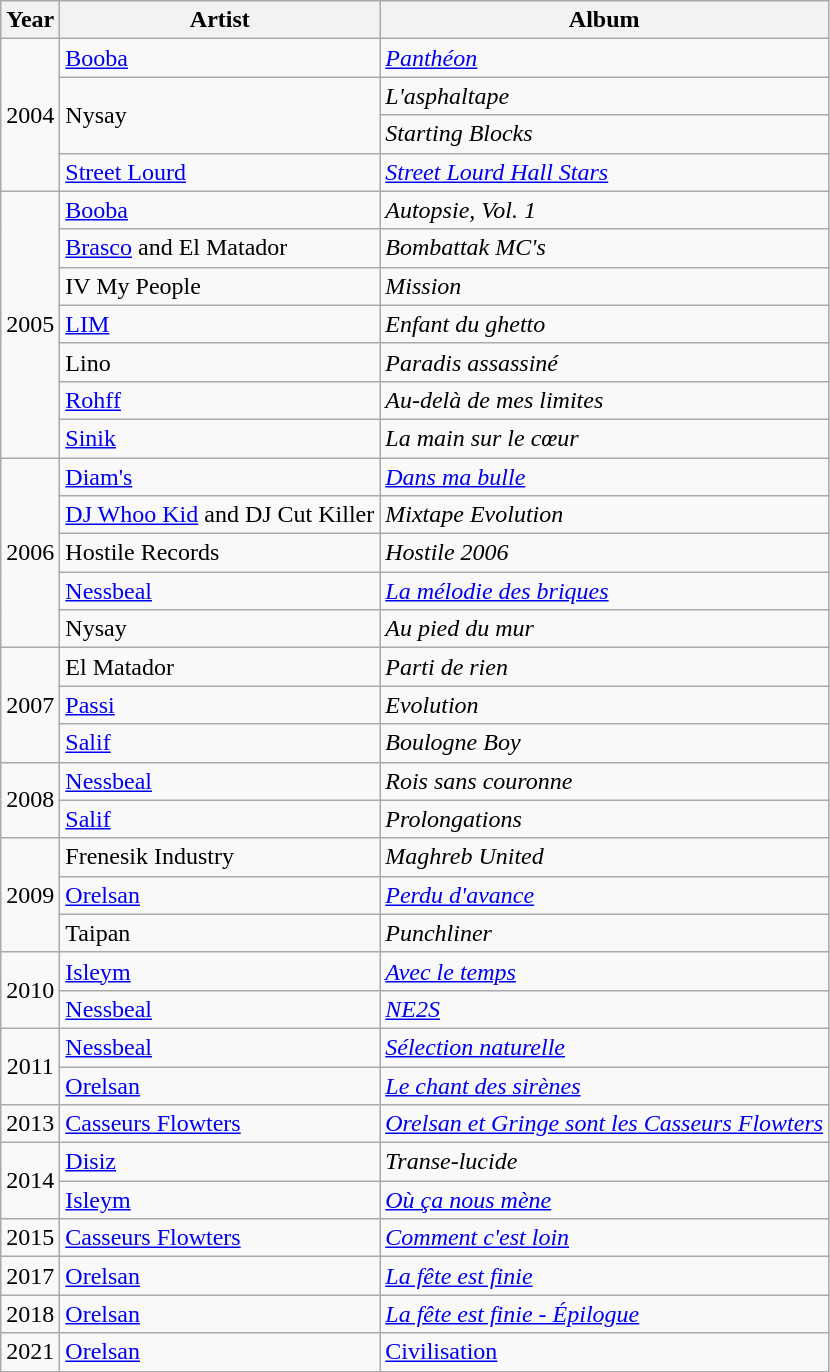<table class="wikitable plainrowheaders">
<tr>
<th>Year</th>
<th>Artist</th>
<th>Album</th>
</tr>
<tr>
<td rowspan="4" align="center">2004</td>
<td><a href='#'>Booba</a></td>
<td><em><a href='#'>Panthéon</a></em></td>
</tr>
<tr>
<td rowspan="2">Nysay</td>
<td><em>L'asphaltape</em></td>
</tr>
<tr>
<td><em>Starting Blocks</em></td>
</tr>
<tr>
<td><a href='#'>Street Lourd</a></td>
<td><em><a href='#'>Street Lourd Hall Stars</a></em></td>
</tr>
<tr>
<td rowspan="7" align="center">2005</td>
<td><a href='#'>Booba</a></td>
<td><em>Autopsie, Vol. 1</em></td>
</tr>
<tr>
<td><a href='#'>Brasco</a> and El Matador</td>
<td><em>Bombattak MC's</em></td>
</tr>
<tr>
<td>IV My People</td>
<td><em>Mission</em></td>
</tr>
<tr>
<td><a href='#'>LIM</a></td>
<td><em>Enfant du ghetto</em></td>
</tr>
<tr>
<td>Lino</td>
<td><em>Paradis assassiné</em></td>
</tr>
<tr>
<td><a href='#'>Rohff</a></td>
<td><em>Au-delà de mes limites</em></td>
</tr>
<tr>
<td><a href='#'>Sinik</a></td>
<td><em>La main sur le cœur</em></td>
</tr>
<tr>
<td rowspan="5" align="center">2006</td>
<td><a href='#'>Diam's</a></td>
<td><em><a href='#'>Dans ma bulle</a></em></td>
</tr>
<tr>
<td><a href='#'>DJ Whoo Kid</a> and DJ Cut Killer</td>
<td><em>Mixtape Evolution</em></td>
</tr>
<tr>
<td>Hostile Records</td>
<td><em>Hostile 2006</em></td>
</tr>
<tr>
<td><a href='#'>Nessbeal</a></td>
<td><em><a href='#'>La mélodie des briques</a></em></td>
</tr>
<tr>
<td>Nysay</td>
<td><em>Au pied du mur</em></td>
</tr>
<tr>
<td rowspan="3" align="center">2007</td>
<td>El Matador</td>
<td><em>Parti de rien</em></td>
</tr>
<tr>
<td><a href='#'>Passi</a></td>
<td><em>Evolution</em></td>
</tr>
<tr>
<td><a href='#'>Salif</a></td>
<td><em>Boulogne Boy</em></td>
</tr>
<tr>
<td rowspan="2" align="center">2008</td>
<td><a href='#'>Nessbeal</a></td>
<td><em>Rois sans couronne</em></td>
</tr>
<tr>
<td><a href='#'>Salif</a></td>
<td><em>Prolongations</em></td>
</tr>
<tr>
<td rowspan="3" align="center">2009</td>
<td>Frenesik Industry</td>
<td><em>Maghreb United</em></td>
</tr>
<tr>
<td><a href='#'>Orelsan</a></td>
<td><em><a href='#'>Perdu d'avance</a></em></td>
</tr>
<tr>
<td>Taipan</td>
<td><em>Punchliner</em></td>
</tr>
<tr>
<td rowspan="2" align="center">2010</td>
<td><a href='#'>Isleym</a></td>
<td><em><a href='#'>Avec le temps</a></em></td>
</tr>
<tr>
<td><a href='#'>Nessbeal</a></td>
<td><em><a href='#'>NE2S</a></em></td>
</tr>
<tr>
<td rowspan="2" align="center">2011</td>
<td><a href='#'>Nessbeal</a></td>
<td><em><a href='#'>Sélection naturelle</a></em></td>
</tr>
<tr>
<td><a href='#'>Orelsan</a></td>
<td><em><a href='#'>Le chant des sirènes</a></em></td>
</tr>
<tr>
<td align="center">2013</td>
<td><a href='#'>Casseurs Flowters</a></td>
<td><em><a href='#'>Orelsan et Gringe sont les Casseurs Flowters</a></em></td>
</tr>
<tr>
<td rowspan="2" align="center">2014</td>
<td><a href='#'>Disiz</a></td>
<td><em>Transe-lucide</em></td>
</tr>
<tr>
<td><a href='#'>Isleym</a></td>
<td><em><a href='#'>Où ça nous mène</a></em></td>
</tr>
<tr>
<td align="center">2015</td>
<td><a href='#'>Casseurs Flowters</a></td>
<td><em><a href='#'>Comment c'est loin</a></em></td>
</tr>
<tr>
<td align="center">2017</td>
<td><a href='#'>Orelsan</a></td>
<td><em><a href='#'>La fête est finie</a></em></td>
</tr>
<tr>
<td align="center">2018</td>
<td><a href='#'>Orelsan</a></td>
<td><em><a href='#'>La fête est finie - Épilogue</a></em></td>
</tr>
<tr>
<td>2021</td>
<td><a href='#'>Orelsan</a></td>
<td><a href='#'>Civilisation</a></td>
</tr>
</table>
